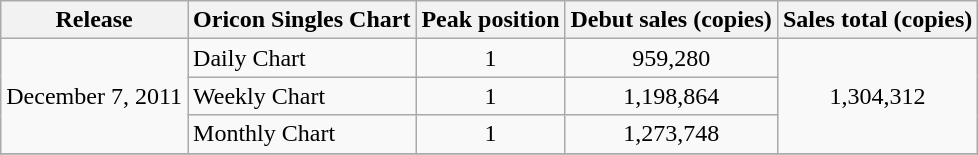<table class="wikitable">
<tr>
<th>Release</th>
<th>Oricon Singles Chart</th>
<th>Peak position</th>
<th>Debut sales (copies)</th>
<th>Sales total (copies)</th>
</tr>
<tr>
<td rowspan="3">December 7, 2011</td>
<td>Daily Chart</td>
<td align="center">1</td>
<td align="center">959,280</td>
<td style="text-align:center;" rowspan="3">1,304,312</td>
</tr>
<tr>
<td>Weekly Chart</td>
<td align="center">1</td>
<td align="center">1,198,864</td>
</tr>
<tr>
<td>Monthly Chart</td>
<td align="center">1</td>
<td align="center">1,273,748</td>
</tr>
<tr>
</tr>
</table>
